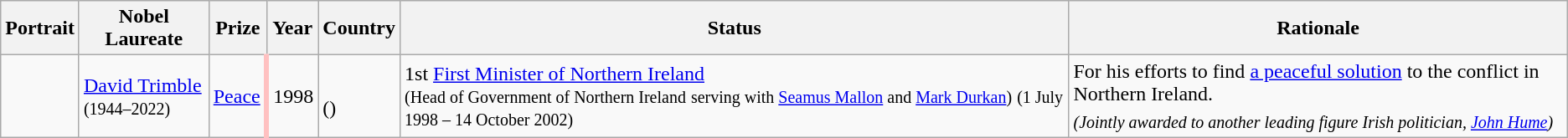<table class="wikitable sortable sticky-header defaultleft col1center col2center static-row-numbers static-row-header-hash static-row-header-center">
<tr>
<th class="unsortable" style="align:center;">Portrait</th>
<th>Nobel Laureate</th>
<th>Prize<br></th>
<th>Year<br></th>
<th>Country</th>
<th>Status</th>
<th class="unsortable">Rationale</th>
</tr>
<tr>
<td></td>
<td><a href='#'>David Trimble</a><br><small>(1944–2022)</small></td>
<td><a href='#'>Peace</a></td>
<td style="border-left: 4px solid #FFC1C1;">1998</td>
<td><br>()</td>
<td>1st <a href='#'>First Minister of Northern Ireland</a><br><small>(Head of Government of Northern Ireland</small>
<small>serving with <a href='#'>Seamus Mallon</a> and <a href='#'>Mark Durkan</a>)</small>
<small>(1 July 1998 – 14 October 2002)</small></td>
<td>For his efforts to find <a href='#'>a peaceful solution</a> to the conflict in Northern Ireland.<br><em><sub>(Jointly awarded to another leading figure Irish politician, <a href='#'>John Hume</a>)</sub></em></td>
</tr>
</table>
